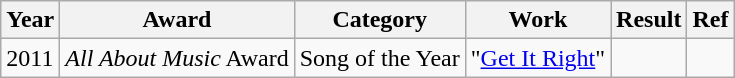<table class="wikitable">
<tr>
<th>Year</th>
<th>Award</th>
<th>Category</th>
<th>Work</th>
<th>Result</th>
<th>Ref</th>
</tr>
<tr>
<td>2011</td>
<td><em>All About Music</em> Award</td>
<td>Song of the Year</td>
<td>"<a href='#'>Get It Right</a>"</td>
<td></td>
<td></td>
</tr>
</table>
